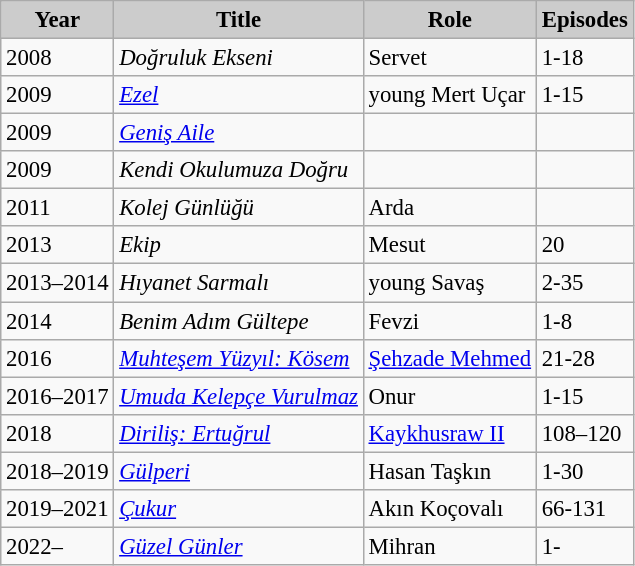<table class="wikitable" style="font-size:95%">
<tr>
<th style="background:#CCCCCC">Year</th>
<th style="background:#CCCCCC">Title</th>
<th style="background:#CCCCCC">Role</th>
<th style="background:#CCCCCC">Episodes</th>
</tr>
<tr>
<td>2008</td>
<td><em>Doğruluk Ekseni</em></td>
<td>Servet</td>
<td>1-18</td>
</tr>
<tr>
<td>2009</td>
<td><em><a href='#'>Ezel</a></em></td>
<td>young Mert Uçar</td>
<td>1-15</td>
</tr>
<tr>
<td>2009</td>
<td><em><a href='#'>Geniş Aile</a></em></td>
<td></td>
<td></td>
</tr>
<tr>
<td>2009</td>
<td><em>Kendi Okulumuza Doğru</em></td>
<td></td>
<td></td>
</tr>
<tr>
<td>2011</td>
<td><em>Kolej Günlüğü</em></td>
<td>Arda</td>
<td></td>
</tr>
<tr>
<td>2013</td>
<td><em>Ekip</em></td>
<td>Mesut</td>
<td>20</td>
</tr>
<tr>
<td>2013–2014</td>
<td><em>Hıyanet Sarmalı</em></td>
<td>young Savaş</td>
<td>2-35</td>
</tr>
<tr>
<td>2014</td>
<td><em>Benim Adım Gültepe</em></td>
<td>Fevzi</td>
<td>1-8</td>
</tr>
<tr>
<td>2016</td>
<td><em><a href='#'>Muhteşem Yüzyıl: Kösem</a></em></td>
<td><a href='#'>Şehzade Mehmed</a></td>
<td>21-28</td>
</tr>
<tr>
<td>2016–2017</td>
<td><em><a href='#'>Umuda Kelepçe Vurulmaz</a></em></td>
<td>Onur</td>
<td>1-15</td>
</tr>
<tr>
<td>2018</td>
<td><em><a href='#'>Diriliş: Ertuğrul</a></em></td>
<td><a href='#'>Kaykhusraw II</a></td>
<td>108–120</td>
</tr>
<tr>
<td>2018–2019</td>
<td><em><a href='#'>Gülperi</a></em></td>
<td>Hasan Taşkın</td>
<td>1-30</td>
</tr>
<tr>
<td>2019–2021</td>
<td><em><a href='#'>Çukur</a></em></td>
<td>Akın Koçovalı</td>
<td>66-131</td>
</tr>
<tr>
<td>2022–</td>
<td><em><a href='#'>Güzel Günler</a></em></td>
<td>Mihran</td>
<td>1-</td>
</tr>
</table>
